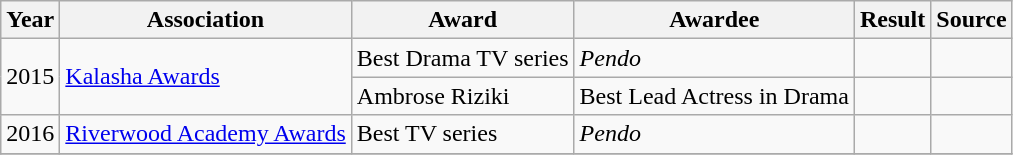<table class="wikitable sortable">
<tr>
<th>Year</th>
<th>Association</th>
<th>Award</th>
<th>Awardee</th>
<th>Result</th>
<th>Source</th>
</tr>
<tr>
<td rowspan=2>2015</td>
<td rowspan=2><a href='#'>Kalasha Awards</a></td>
<td>Best Drama TV series</td>
<td><em>Pendo</em></td>
<td></td>
<td></td>
</tr>
<tr>
<td>Ambrose Riziki</td>
<td>Best Lead Actress in Drama</td>
<td></td>
<td></td>
</tr>
<tr>
<td>2016</td>
<td><a href='#'>Riverwood Academy Awards</a></td>
<td>Best TV series</td>
<td><em>Pendo</em></td>
<td></td>
<td></td>
</tr>
<tr>
</tr>
</table>
